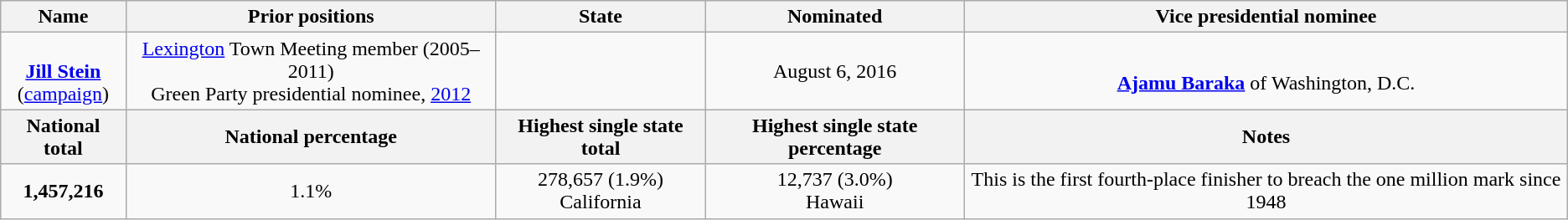<table class=wikitable style="text-align:center;">
<tr>
<th>Name</th>
<th>Prior positions</th>
<th>State</th>
<th>Nominated</th>
<th>Vice presidential nominee</th>
</tr>
<tr>
<td><br><strong><a href='#'>Jill Stein</a></strong><br>(<a href='#'>campaign</a>)</td>
<td><a href='#'>Lexington</a> Town Meeting member (2005–2011)<br>Green Party presidential nominee, <a href='#'>2012</a></td>
<td></td>
<td>August 6, 2016</td>
<td><br><strong><a href='#'>Ajamu Baraka</a></strong> of Washington, D.C.</td>
</tr>
<tr>
<th>National total</th>
<th>National percentage</th>
<th>Highest single state total</th>
<th>Highest single state percentage</th>
<th>Notes</th>
</tr>
<tr>
<td><strong>1,457,216</strong></td>
<td>1.1%</td>
<td>278,657 (1.9%)<br>California</td>
<td>12,737 (3.0%)<br>Hawaii</td>
<td>This is the first fourth-place finisher to breach the one million mark since 1948</td>
</tr>
</table>
